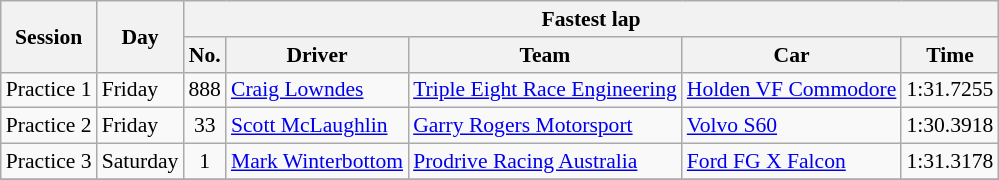<table class="wikitable" style="font-size: 90%">
<tr>
<th rowspan="2">Session</th>
<th rowspan="2">Day</th>
<th colspan="5">Fastest lap</th>
</tr>
<tr>
<th>No.</th>
<th>Driver</th>
<th>Team</th>
<th>Car</th>
<th>Time</th>
</tr>
<tr>
<td>Practice 1</td>
<td>Friday</td>
<td align="center">888</td>
<td> <a href='#'>Craig Lowndes</a></td>
<td><a href='#'>Triple Eight Race Engineering</a></td>
<td><a href='#'>Holden VF Commodore</a></td>
<td>1:31.7255</td>
</tr>
<tr>
<td>Practice 2</td>
<td>Friday</td>
<td align="center">33</td>
<td> <a href='#'>Scott McLaughlin</a></td>
<td><a href='#'>Garry Rogers Motorsport</a></td>
<td><a href='#'>Volvo S60</a></td>
<td>1:30.3918</td>
</tr>
<tr>
<td>Practice 3</td>
<td>Saturday</td>
<td align="center">1</td>
<td> <a href='#'>Mark Winterbottom</a></td>
<td><a href='#'>Prodrive Racing Australia</a></td>
<td><a href='#'>Ford FG X Falcon</a></td>
<td>1:31.3178</td>
</tr>
<tr>
</tr>
</table>
